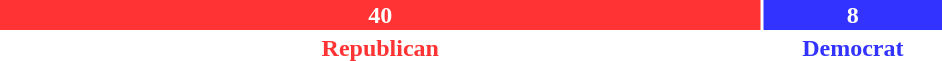<table style="width:50%">
<tr>
<td scope="row" colspan="3" style="text-align:center"></td>
</tr>
<tr>
<td scope="row" style="background:#F33; width:81%; text-align:center; color:white"><strong>40</strong></td>
<td style="background:#33F; width:19%; text-align:center; color:white"><strong>8</strong></td>
</tr>
<tr>
<td scope="row" style="text-align:center; color:#F33"><strong>Republican</strong></td>
<td style="text-align:center; color:#33F"><strong>Democrat</strong></td>
</tr>
</table>
